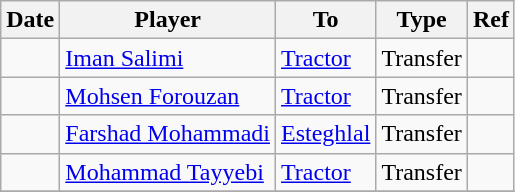<table class="wikitable">
<tr>
<th><strong>Date</strong></th>
<th><strong>Player</strong></th>
<th><strong>To</strong></th>
<th><strong>Type</strong></th>
<th><strong>Ref</strong></th>
</tr>
<tr>
<td></td>
<td> <a href='#'>Iman Salimi</a></td>
<td> <a href='#'>Tractor</a></td>
<td>Transfer</td>
<td></td>
</tr>
<tr>
<td></td>
<td> <a href='#'>Mohsen Forouzan</a></td>
<td> <a href='#'>Tractor</a></td>
<td>Transfer</td>
<td></td>
</tr>
<tr>
<td></td>
<td> <a href='#'>Farshad Mohammadi</a></td>
<td> <a href='#'>Esteghlal</a></td>
<td>Transfer</td>
<td></td>
</tr>
<tr>
<td></td>
<td> <a href='#'>Mohammad Tayyebi</a></td>
<td> <a href='#'>Tractor</a></td>
<td>Transfer</td>
<td></td>
</tr>
<tr>
</tr>
</table>
